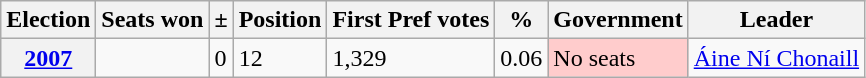<table class="wikitable">
<tr>
<th>Election</th>
<th>Seats won</th>
<th>±</th>
<th>Position</th>
<th>First Pref votes</th>
<th>%</th>
<th>Government</th>
<th>Leader</th>
</tr>
<tr>
<th><a href='#'>2007</a></th>
<td></td>
<td>0</td>
<td> 12</td>
<td>1,329</td>
<td>0.06</td>
<td style="background-color:#FFCCCC">No seats</td>
<td><a href='#'>Áine Ní Chonaill</a></td>
</tr>
</table>
